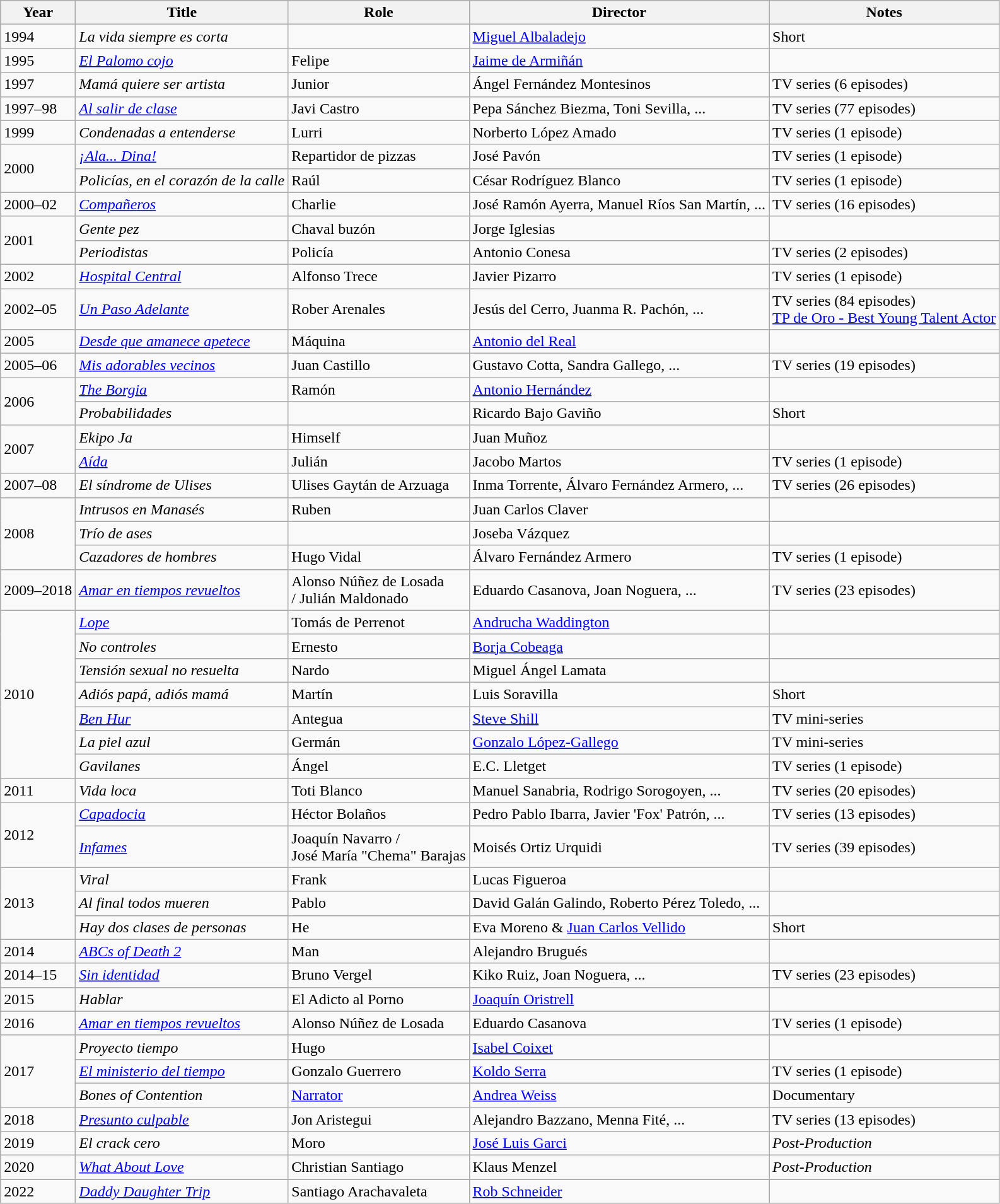<table class="wikitable">
<tr>
<th>Year</th>
<th>Title</th>
<th>Role</th>
<th>Director</th>
<th>Notes</th>
</tr>
<tr>
<td>1994</td>
<td><em>La vida siempre es corta</em></td>
<td></td>
<td><a href='#'>Miguel Albaladejo</a></td>
<td>Short</td>
</tr>
<tr>
<td>1995</td>
<td><em><a href='#'>El Palomo cojo</a></em></td>
<td>Felipe</td>
<td><a href='#'>Jaime de Armiñán</a></td>
<td></td>
</tr>
<tr>
<td>1997</td>
<td><em>Mamá quiere ser artista</em></td>
<td>Junior</td>
<td>Ángel Fernández Montesinos</td>
<td>TV series (6 episodes)</td>
</tr>
<tr>
<td>1997–98</td>
<td><em><a href='#'>Al salir de clase</a></em></td>
<td>Javi Castro</td>
<td>Pepa Sánchez Biezma, Toni Sevilla, ...</td>
<td>TV series (77 episodes)</td>
</tr>
<tr>
<td>1999</td>
<td><em>Condenadas a entenderse</em></td>
<td>Lurri</td>
<td>Norberto López Amado</td>
<td>TV series (1 episode)</td>
</tr>
<tr>
<td rowspan=2>2000</td>
<td><em><a href='#'>¡Ala... Dina!</a></em></td>
<td>Repartidor de pizzas</td>
<td>José Pavón</td>
<td>TV series (1 episode)</td>
</tr>
<tr>
<td><em>Policías, en el corazón de la calle</em></td>
<td>Raúl</td>
<td>César Rodríguez Blanco</td>
<td>TV series (1 episode)</td>
</tr>
<tr>
<td>2000–02</td>
<td><em><a href='#'>Compañeros</a></em></td>
<td>Charlie</td>
<td>José Ramón Ayerra, Manuel Ríos San Martín, ...</td>
<td>TV series (16 episodes)</td>
</tr>
<tr>
<td rowspan=2>2001</td>
<td><em>Gente pez</em></td>
<td>Chaval buzón</td>
<td>Jorge Iglesias</td>
<td></td>
</tr>
<tr>
<td><em>Periodistas</em></td>
<td>Policía</td>
<td>Antonio Conesa</td>
<td>TV series (2 episodes)</td>
</tr>
<tr>
<td>2002</td>
<td><em><a href='#'>Hospital Central</a></em></td>
<td>Alfonso Trece</td>
<td>Javier Pizarro</td>
<td>TV series (1 episode)</td>
</tr>
<tr>
<td>2002–05</td>
<td><em><a href='#'>Un Paso Adelante</a></em></td>
<td>Rober Arenales</td>
<td>Jesús del Cerro, Juanma R. Pachón, ...</td>
<td>TV series (84 episodes)<br><a href='#'>TP de Oro - Best Young Talent Actor</a></td>
</tr>
<tr>
<td>2005</td>
<td><em><a href='#'>Desde que amanece apetece</a></em></td>
<td>Máquina</td>
<td><a href='#'>Antonio del Real</a></td>
<td></td>
</tr>
<tr>
<td>2005–06</td>
<td><em><a href='#'>Mis adorables vecinos</a></em></td>
<td>Juan Castillo</td>
<td>Gustavo Cotta, Sandra Gallego, ...</td>
<td>TV series (19 episodes)</td>
</tr>
<tr>
<td rowspan=2>2006</td>
<td><em><a href='#'>The Borgia</a></em></td>
<td>Ramón</td>
<td><a href='#'>Antonio Hernández</a></td>
<td></td>
</tr>
<tr>
<td><em>Probabilidades</em></td>
<td></td>
<td>Ricardo Bajo Gaviño</td>
<td>Short</td>
</tr>
<tr>
<td rowspan=2>2007</td>
<td><em>Ekipo Ja</em></td>
<td>Himself</td>
<td>Juan Muñoz</td>
<td></td>
</tr>
<tr>
<td><em><a href='#'>Aída</a></em></td>
<td>Julián</td>
<td>Jacobo Martos</td>
<td>TV series (1 episode)</td>
</tr>
<tr>
<td>2007–08</td>
<td><em>El síndrome de Ulises</em></td>
<td>Ulises Gaytán de Arzuaga</td>
<td>Inma Torrente, Álvaro Fernández Armero, ...</td>
<td>TV series (26 episodes)</td>
</tr>
<tr>
<td rowspan=3>2008</td>
<td><em>Intrusos en Manasés</em></td>
<td>Ruben</td>
<td>Juan Carlos Claver</td>
<td></td>
</tr>
<tr>
<td><em>Trío de ases</em></td>
<td></td>
<td>Joseba Vázquez</td>
<td></td>
</tr>
<tr>
<td><em>Cazadores de hombres</em></td>
<td>Hugo Vidal</td>
<td>Álvaro Fernández Armero</td>
<td>TV series (1 episode)</td>
</tr>
<tr>
<td>2009–2018</td>
<td><em><a href='#'>Amar en tiempos revueltos</a></em></td>
<td>Alonso Núñez de Losada<br> / Julián Maldonado</td>
<td>Eduardo Casanova, Joan Noguera, ...</td>
<td>TV series (23 episodes)</td>
</tr>
<tr>
<td rowspan=7>2010</td>
<td><em><a href='#'>Lope</a></em></td>
<td>Tomás de Perrenot</td>
<td><a href='#'>Andrucha Waddington</a></td>
<td></td>
</tr>
<tr>
<td><em>No controles</em></td>
<td>Ernesto</td>
<td><a href='#'>Borja Cobeaga</a></td>
<td></td>
</tr>
<tr>
<td><em>Tensión sexual no resuelta</em></td>
<td>Nardo</td>
<td>Miguel Ángel Lamata</td>
<td></td>
</tr>
<tr>
<td><em>Adiós papá, adiós mamá</em></td>
<td>Martín</td>
<td>Luis Soravilla</td>
<td>Short</td>
</tr>
<tr>
<td><em><a href='#'>Ben Hur</a></em></td>
<td>Antegua</td>
<td><a href='#'>Steve Shill</a></td>
<td>TV mini-series</td>
</tr>
<tr>
<td><em>La piel azul</em></td>
<td>Germán</td>
<td><a href='#'>Gonzalo López-Gallego</a></td>
<td>TV mini-series</td>
</tr>
<tr>
<td><em>Gavilanes</em></td>
<td>Ángel</td>
<td>E.C. Lletget</td>
<td>TV series (1 episode)</td>
</tr>
<tr>
<td>2011</td>
<td><em>Vida loca</em></td>
<td>Toti Blanco</td>
<td>Manuel Sanabria, Rodrigo Sorogoyen, ...</td>
<td>TV series (20 episodes)</td>
</tr>
<tr>
<td rowspan=2>2012</td>
<td><em><a href='#'>Capadocia</a></em></td>
<td>Héctor Bolaños</td>
<td>Pedro Pablo Ibarra, Javier 'Fox' Patrón, ...</td>
<td>TV series (13 episodes)</td>
</tr>
<tr>
<td><em><a href='#'>Infames</a></em></td>
<td>Joaquín Navarro /<br> José María "Chema" Barajas</td>
<td>Moisés Ortiz Urquidi</td>
<td>TV series (39 episodes)</td>
</tr>
<tr>
<td rowspan=3>2013</td>
<td><em>Viral</em></td>
<td>Frank</td>
<td>Lucas Figueroa</td>
<td></td>
</tr>
<tr>
<td><em>Al final todos mueren</em></td>
<td>Pablo</td>
<td>David Galán Galindo, Roberto Pérez Toledo, ...</td>
<td></td>
</tr>
<tr>
<td><em>Hay dos clases de personas</em></td>
<td>He</td>
<td>Eva Moreno & <a href='#'>Juan Carlos Vellido</a></td>
<td>Short</td>
</tr>
<tr>
<td>2014</td>
<td><em><a href='#'>ABCs of Death 2</a></em></td>
<td>Man</td>
<td>Alejandro Brugués</td>
<td></td>
</tr>
<tr>
<td>2014–15</td>
<td><em><a href='#'>Sin identidad</a></em></td>
<td>Bruno Vergel</td>
<td>Kiko Ruiz, Joan Noguera, ...</td>
<td>TV series (23 episodes)</td>
</tr>
<tr>
<td>2015</td>
<td><em>Hablar</em></td>
<td>El Adicto al Porno</td>
<td><a href='#'>Joaquín Oristrell</a></td>
<td></td>
</tr>
<tr>
<td>2016</td>
<td><em><a href='#'>Amar en tiempos revueltos</a></em></td>
<td>Alonso Núñez de Losada</td>
<td>Eduardo Casanova</td>
<td>TV series (1 episode)</td>
</tr>
<tr>
<td rowspan=3>2017</td>
<td><em>Proyecto tiempo</em></td>
<td>Hugo</td>
<td><a href='#'>Isabel Coixet</a></td>
<td></td>
</tr>
<tr>
<td><em><a href='#'>El ministerio del tiempo</a></em></td>
<td>Gonzalo Guerrero</td>
<td><a href='#'>Koldo Serra</a></td>
<td>TV series (1 episode)</td>
</tr>
<tr>
<td><em>Bones of Contention</em></td>
<td><a href='#'>Narrator</a></td>
<td><a href='#'>Andrea Weiss</a></td>
<td>Documentary </td>
</tr>
<tr>
<td>2018</td>
<td><em><a href='#'>Presunto culpable</a></em></td>
<td>Jon Aristegui</td>
<td>Alejandro Bazzano, Menna Fité, ...</td>
<td>TV series (13 episodes)</td>
</tr>
<tr>
<td>2019</td>
<td><em>El crack cero</em></td>
<td>Moro</td>
<td><a href='#'>José Luis Garci</a></td>
<td><em>Post-Production</em></td>
</tr>
<tr>
<td>2020</td>
<td><em><a href='#'>What About Love</a></em></td>
<td>Christian Santiago</td>
<td>Klaus Menzel</td>
<td><em>Post-Production</em></td>
</tr>
<tr>
</tr>
<tr>
<td>2022</td>
<td><em><a href='#'>Daddy Daughter Trip</a></em></td>
<td>Santiago Arachavaleta</td>
<td><a href='#'>Rob Schneider</a></td>
<td></td>
</tr>
</table>
